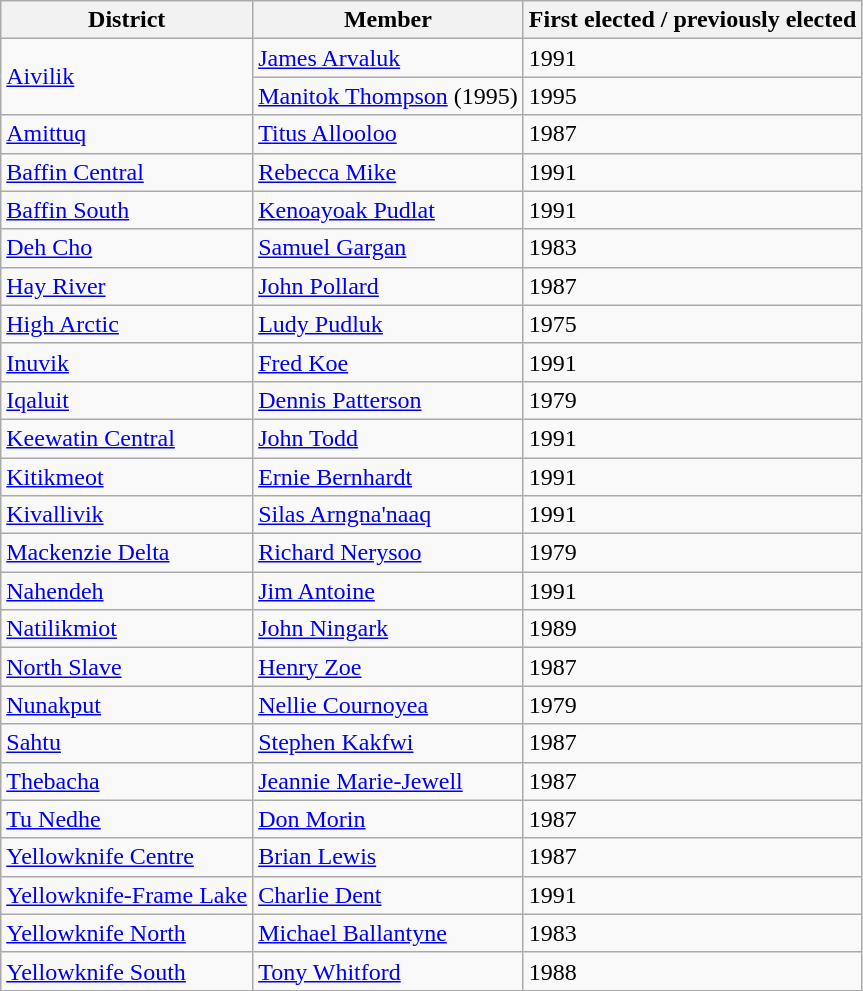<table class="wikitable sortable">
<tr>
<th>District</th>
<th>Member</th>
<th>First elected / previously elected</th>
</tr>
<tr>
<td rowspan=2><a href='#'>Aivilik</a></td>
<td><a href='#'>James Arvaluk</a></td>
<td>1991</td>
</tr>
<tr>
<td><a href='#'>Manitok Thompson</a> (1995)</td>
<td>1995</td>
</tr>
<tr>
<td><a href='#'>Amittuq</a></td>
<td><a href='#'>Titus Allooloo</a></td>
<td>1987</td>
</tr>
<tr>
<td><a href='#'>Baffin Central</a></td>
<td><a href='#'>Rebecca Mike</a></td>
<td>1991</td>
</tr>
<tr>
<td><a href='#'>Baffin South</a></td>
<td><a href='#'>Kenoayoak Pudlat</a></td>
<td>1991</td>
</tr>
<tr>
<td><a href='#'>Deh Cho</a></td>
<td><a href='#'>Samuel Gargan</a></td>
<td>1983</td>
</tr>
<tr>
<td><a href='#'>Hay River</a></td>
<td><a href='#'>John Pollard</a></td>
<td>1987</td>
</tr>
<tr>
<td><a href='#'>High Arctic</a></td>
<td><a href='#'>Ludy Pudluk</a></td>
<td>1975</td>
</tr>
<tr>
<td><a href='#'>Inuvik</a></td>
<td><a href='#'>Fred Koe</a></td>
<td>1991</td>
</tr>
<tr>
<td><a href='#'>Iqaluit</a></td>
<td><a href='#'>Dennis Patterson</a></td>
<td>1979</td>
</tr>
<tr>
<td><a href='#'>Keewatin Central</a></td>
<td><a href='#'>John Todd</a></td>
<td>1991</td>
</tr>
<tr>
<td><a href='#'>Kitikmeot</a></td>
<td><a href='#'>Ernie Bernhardt</a></td>
<td>1991</td>
</tr>
<tr>
<td><a href='#'>Kivallivik</a></td>
<td><a href='#'>Silas Arngna'naaq</a></td>
<td>1991</td>
</tr>
<tr>
<td><a href='#'>Mackenzie Delta</a></td>
<td><a href='#'>Richard Nerysoo</a></td>
<td>1979</td>
</tr>
<tr>
<td><a href='#'>Nahendeh</a></td>
<td><a href='#'>Jim Antoine</a></td>
<td>1991</td>
</tr>
<tr>
<td><a href='#'>Natilikmiot</a></td>
<td><a href='#'>John Ningark</a></td>
<td>1989</td>
</tr>
<tr>
<td><a href='#'>North Slave</a></td>
<td><a href='#'>Henry Zoe</a></td>
<td>1987</td>
</tr>
<tr>
<td><a href='#'>Nunakput</a></td>
<td><a href='#'>Nellie Cournoyea</a></td>
<td>1979</td>
</tr>
<tr>
<td><a href='#'>Sahtu</a></td>
<td><a href='#'>Stephen Kakfwi</a></td>
<td>1987</td>
</tr>
<tr>
<td><a href='#'>Thebacha</a></td>
<td><a href='#'>Jeannie Marie-Jewell</a></td>
<td>1987</td>
</tr>
<tr>
<td><a href='#'>Tu Nedhe</a></td>
<td><a href='#'>Don Morin</a></td>
<td>1987</td>
</tr>
<tr>
<td><a href='#'>Yellowknife Centre</a></td>
<td><a href='#'>Brian Lewis</a></td>
<td>1987</td>
</tr>
<tr>
<td><a href='#'>Yellowknife-Frame Lake</a></td>
<td><a href='#'>Charlie Dent</a></td>
<td>1991</td>
</tr>
<tr>
<td><a href='#'>Yellowknife North</a></td>
<td><a href='#'>Michael Ballantyne</a></td>
<td>1983</td>
</tr>
<tr>
<td><a href='#'>Yellowknife South</a></td>
<td><a href='#'>Tony Whitford</a></td>
<td>1988</td>
</tr>
</table>
